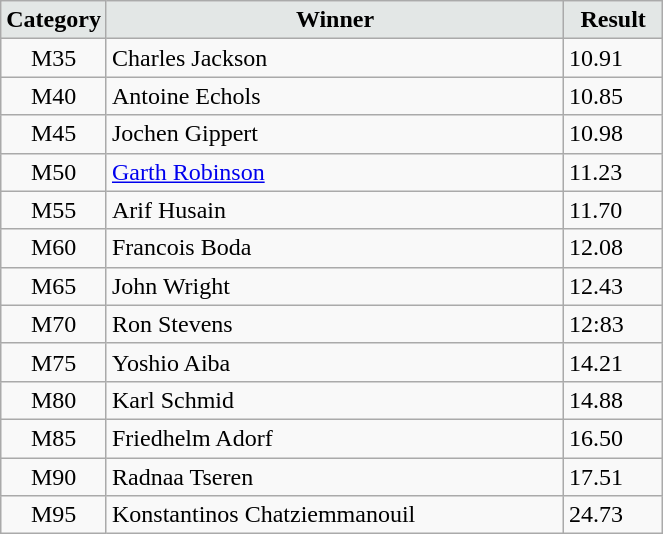<table class="wikitable" width=35%>
<tr>
<td width=15% align="center" bgcolor=#E3E7E6><strong>Category</strong></td>
<td align="center" bgcolor=#E3E7E6> <strong>Winner</strong></td>
<td width=15% align="center" bgcolor=#E3E7E6><strong>Result</strong></td>
</tr>
<tr>
<td align="center">M35</td>
<td> Charles Jackson</td>
<td>10.91</td>
</tr>
<tr>
<td align="center">M40</td>
<td> Antoine Echols</td>
<td>10.85</td>
</tr>
<tr>
<td align="center">M45</td>
<td> Jochen Gippert</td>
<td>10.98</td>
</tr>
<tr>
<td align="center">M50</td>
<td> <a href='#'>Garth Robinson</a></td>
<td>11.23</td>
</tr>
<tr>
<td align="center">M55</td>
<td> Arif Husain</td>
<td>11.70</td>
</tr>
<tr>
<td align="center">M60</td>
<td> Francois Boda</td>
<td>12.08</td>
</tr>
<tr>
<td align="center">M65</td>
<td> John Wright</td>
<td>12.43</td>
</tr>
<tr>
<td align="center">M70</td>
<td> Ron Stevens</td>
<td>12:83</td>
</tr>
<tr>
<td align="center">M75</td>
<td> Yoshio Aiba</td>
<td>14.21</td>
</tr>
<tr>
<td align="center">M80</td>
<td> Karl Schmid</td>
<td>14.88</td>
</tr>
<tr>
<td align="center">M85</td>
<td> Friedhelm Adorf</td>
<td>16.50</td>
</tr>
<tr>
<td align="center">M90</td>
<td> Radnaa Tseren</td>
<td>17.51</td>
</tr>
<tr>
<td align="center">M95</td>
<td> Konstantinos Chatziemmanouil</td>
<td>24.73</td>
</tr>
</table>
